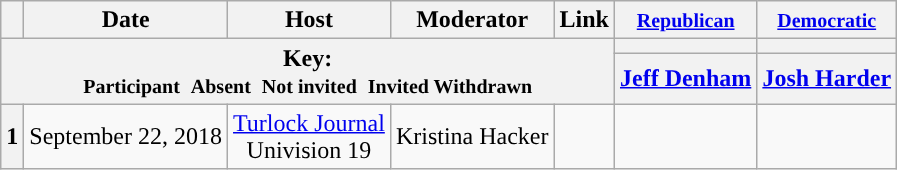<table class="wikitable" style="text-align:center;">
<tr>
<th scope="col"></th>
<th scope="col">Date</th>
<th scope="col">Host</th>
<th scope="col">Moderator</th>
<th scope="col">Link</th>
<th scope="col"><small><a href='#'>Republican</a></small></th>
<th scope="col"><small><a href='#'>Democratic</a></small></th>
</tr>
<tr>
<th colspan="5" rowspan="2">Key:<br> <small>Participant </small>  <small>Absent </small>  <small>Not invited </small>  <small>Invited  Withdrawn</small></th>
<th scope="col" style="background:"></th>
<th scope="col" style="background:"></th>
</tr>
<tr>
<th scope="col"><a href='#'>Jeff Denham</a></th>
<th scope="col"><a href='#'>Josh Harder</a></th>
</tr>
<tr>
<th>1</th>
<td style="white-space:nowrap;">September 22, 2018</td>
<td style="white-space:nowrap;"><a href='#'>Turlock Journal</a><br>Univision 19</td>
<td style="white-space:nowrap;">Kristina Hacker</td>
<td style="white-space:nowrap;"></td>
<td></td>
<td></td>
</tr>
</table>
